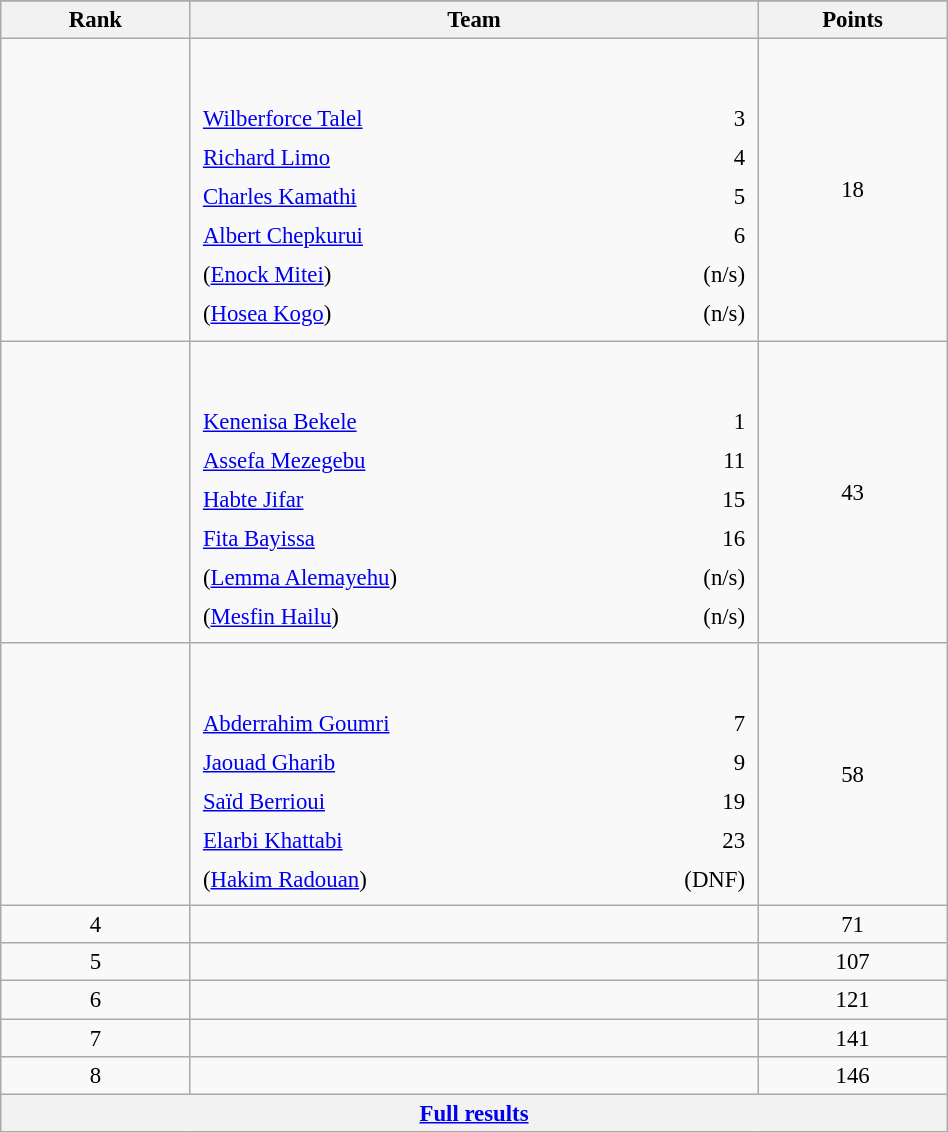<table class="wikitable sortable" style=" text-align:center; font-size:95%;" width="50%">
<tr>
</tr>
<tr>
<th width=10%>Rank</th>
<th width=30%>Team</th>
<th width=10%>Points</th>
</tr>
<tr>
<td align=center></td>
<td align=left> <br><br><table width=100%>
<tr>
<td align=left style="border:0"><a href='#'>Wilberforce Talel</a></td>
<td align=right style="border:0">3</td>
</tr>
<tr>
<td align=left style="border:0"><a href='#'>Richard Limo</a></td>
<td align=right style="border:0">4</td>
</tr>
<tr>
<td align=left style="border:0"><a href='#'>Charles Kamathi</a></td>
<td align=right style="border:0">5</td>
</tr>
<tr>
<td align=left style="border:0"><a href='#'>Albert Chepkurui</a></td>
<td align=right style="border:0">6</td>
</tr>
<tr>
<td align=left style="border:0">(<a href='#'>Enock Mitei</a>)</td>
<td align=right style="border:0">(n/s)</td>
</tr>
<tr>
<td align=left style="border:0">(<a href='#'>Hosea Kogo</a>)</td>
<td align=right style="border:0">(n/s)</td>
</tr>
</table>
</td>
<td>18</td>
</tr>
<tr>
<td align=center></td>
<td align=left> <br><br><table width=100%>
<tr>
<td align=left style="border:0"><a href='#'>Kenenisa Bekele</a></td>
<td align=right style="border:0">1</td>
</tr>
<tr>
<td align=left style="border:0"><a href='#'>Assefa Mezegebu</a></td>
<td align=right style="border:0">11</td>
</tr>
<tr>
<td align=left style="border:0"><a href='#'>Habte Jifar</a></td>
<td align=right style="border:0">15</td>
</tr>
<tr>
<td align=left style="border:0"><a href='#'>Fita Bayissa</a></td>
<td align=right style="border:0">16</td>
</tr>
<tr>
<td align=left style="border:0">(<a href='#'>Lemma Alemayehu</a>)</td>
<td align=right style="border:0">(n/s)</td>
</tr>
<tr>
<td align=left style="border:0">(<a href='#'>Mesfin Hailu</a>)</td>
<td align=right style="border:0">(n/s)</td>
</tr>
</table>
</td>
<td>43</td>
</tr>
<tr>
<td align=center></td>
<td align=left> <br><br><table width=100%>
<tr>
<td align=left style="border:0"><a href='#'>Abderrahim Goumri</a></td>
<td align=right style="border:0">7</td>
</tr>
<tr>
<td align=left style="border:0"><a href='#'>Jaouad Gharib</a></td>
<td align=right style="border:0">9</td>
</tr>
<tr>
<td align=left style="border:0"><a href='#'>Saïd Berrioui</a></td>
<td align=right style="border:0">19</td>
</tr>
<tr>
<td align=left style="border:0"><a href='#'>Elarbi Khattabi</a></td>
<td align=right style="border:0">23</td>
</tr>
<tr>
<td align=left style="border:0">(<a href='#'>Hakim Radouan</a>)</td>
<td align=right style="border:0">(DNF)</td>
</tr>
</table>
</td>
<td>58</td>
</tr>
<tr>
<td align=center>4</td>
<td align=left></td>
<td>71</td>
</tr>
<tr>
<td align=center>5</td>
<td align=left></td>
<td>107</td>
</tr>
<tr>
<td align=center>6</td>
<td align=left></td>
<td>121</td>
</tr>
<tr>
<td align=center>7</td>
<td align=left></td>
<td>141</td>
</tr>
<tr>
<td align=center>8</td>
<td align=left></td>
<td>146</td>
</tr>
<tr class="sortbottom">
<th colspan=3 align=center><a href='#'>Full results</a></th>
</tr>
</table>
